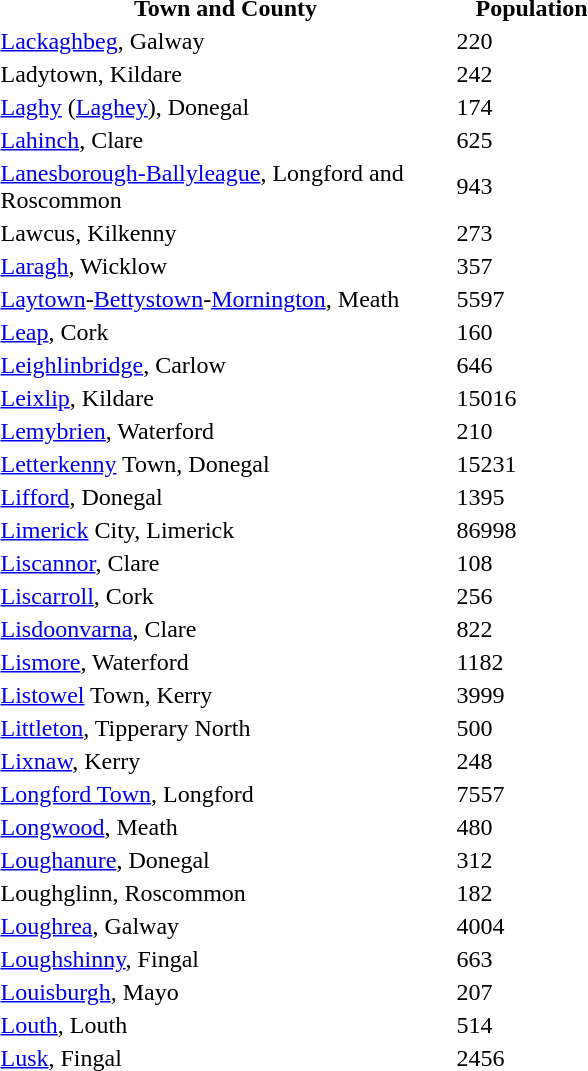<table>
<tr>
<th style="width:300px;align:left;">Town and County</th>
<th style="width:100px;align:right;">Population</th>
</tr>
<tr>
<td><a href='#'>Lackaghbeg</a>, Galway</td>
<td>220</td>
</tr>
<tr>
<td>Ladytown, Kildare</td>
<td>242</td>
</tr>
<tr>
<td><a href='#'>Laghy</a> (<a href='#'>Laghey</a>), Donegal</td>
<td>174</td>
</tr>
<tr>
<td><a href='#'>Lahinch</a>, Clare</td>
<td>625</td>
</tr>
<tr>
<td><a href='#'>Lanesborough-Ballyleague</a>, Longford and Roscommon</td>
<td>943</td>
</tr>
<tr>
<td>Lawcus, Kilkenny</td>
<td>273</td>
</tr>
<tr>
<td><a href='#'>Laragh</a>, Wicklow</td>
<td>357</td>
</tr>
<tr>
<td><a href='#'>Laytown</a>-<a href='#'>Bettystown</a>-<a href='#'>Mornington</a>, Meath</td>
<td>5597</td>
</tr>
<tr>
<td><a href='#'>Leap</a>, Cork</td>
<td>160</td>
</tr>
<tr>
<td><a href='#'>Leighlinbridge</a>, Carlow</td>
<td>646</td>
</tr>
<tr>
<td><a href='#'>Leixlip</a>, Kildare</td>
<td>15016</td>
</tr>
<tr>
<td><a href='#'>Lemybrien</a>, Waterford</td>
<td>210</td>
</tr>
<tr>
<td><a href='#'>Letterkenny</a> Town, Donegal</td>
<td>15231</td>
</tr>
<tr>
<td><a href='#'>Lifford</a>, Donegal</td>
<td>1395</td>
</tr>
<tr>
<td><a href='#'>Limerick</a> City, Limerick</td>
<td>86998</td>
</tr>
<tr>
<td><a href='#'>Liscannor</a>, Clare</td>
<td>108</td>
</tr>
<tr>
<td><a href='#'>Liscarroll</a>, Cork</td>
<td>256</td>
</tr>
<tr>
<td><a href='#'>Lisdoonvarna</a>, Clare</td>
<td>822</td>
</tr>
<tr>
<td><a href='#'>Lismore</a>, Waterford</td>
<td>1182</td>
</tr>
<tr>
<td><a href='#'>Listowel</a> Town, Kerry</td>
<td>3999</td>
</tr>
<tr>
<td><a href='#'>Littleton</a>, Tipperary North</td>
<td>500</td>
</tr>
<tr>
<td><a href='#'>Lixnaw</a>, Kerry</td>
<td>248</td>
</tr>
<tr>
<td><a href='#'>Longford Town</a>, Longford</td>
<td>7557</td>
</tr>
<tr>
<td><a href='#'>Longwood</a>, Meath</td>
<td>480</td>
</tr>
<tr>
<td><a href='#'>Loughanure</a>, Donegal</td>
<td>312</td>
</tr>
<tr>
<td>Loughglinn, Roscommon</td>
<td>182</td>
</tr>
<tr>
<td><a href='#'>Loughrea</a>, Galway</td>
<td>4004</td>
</tr>
<tr>
<td><a href='#'>Loughshinny</a>, Fingal</td>
<td>663</td>
</tr>
<tr>
<td><a href='#'>Louisburgh</a>, Mayo</td>
<td>207</td>
</tr>
<tr>
<td><a href='#'>Louth</a>, Louth</td>
<td>514</td>
</tr>
<tr>
<td><a href='#'>Lusk</a>, Fingal</td>
<td>2456</td>
</tr>
</table>
